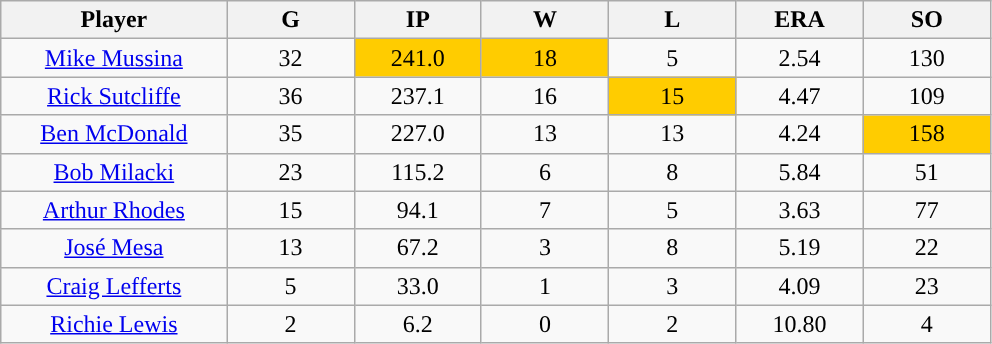<table class="wikitable sortable">
<tr>
<th bgcolor="#DDDDFF" width="16%">Player</th>
<th bgcolor="#DDDDFF" width="9%">G</th>
<th bgcolor="#DDDDFF" width="9%">IP</th>
<th bgcolor="#DDDDFF" width="9%">W</th>
<th bgcolor="#DDDDFF" width="9%">L</th>
<th bgcolor="#DDDDFF" width="9%">ERA</th>
<th bgcolor="#DDDDFF" width="9%">SO</th>
</tr>
<tr align="center">
<td><a href='#'>Mike Mussina</a></td>
<td>32</td>
<td style="background:#fc0;">241.0</td>
<td style="background:#fc0;">18</td>
<td>5</td>
<td>2.54</td>
<td>130</td>
</tr>
<tr align="center">
<td><a href='#'>Rick Sutcliffe</a></td>
<td>36</td>
<td>237.1</td>
<td>16</td>
<td style="background:#fc0;">15</td>
<td>4.47</td>
<td>109</td>
</tr>
<tr align="center">
<td><a href='#'>Ben McDonald</a></td>
<td>35</td>
<td>227.0</td>
<td>13</td>
<td>13</td>
<td>4.24</td>
<td style="background:#fc0;">158</td>
</tr>
<tr align="center">
<td><a href='#'>Bob Milacki</a></td>
<td>23</td>
<td>115.2</td>
<td>6</td>
<td>8</td>
<td>5.84</td>
<td>51</td>
</tr>
<tr align="center">
<td><a href='#'>Arthur Rhodes</a></td>
<td>15</td>
<td>94.1</td>
<td>7</td>
<td>5</td>
<td>3.63</td>
<td>77</td>
</tr>
<tr align="center">
<td><a href='#'>José Mesa</a></td>
<td>13</td>
<td>67.2</td>
<td>3</td>
<td>8</td>
<td>5.19</td>
<td>22</td>
</tr>
<tr align="center">
<td><a href='#'>Craig Lefferts</a></td>
<td>5</td>
<td>33.0</td>
<td>1</td>
<td>3</td>
<td>4.09</td>
<td>23</td>
</tr>
<tr align="center">
<td><a href='#'>Richie Lewis</a></td>
<td>2</td>
<td>6.2</td>
<td>0</td>
<td>2</td>
<td>10.80</td>
<td>4</td>
</tr>
</table>
